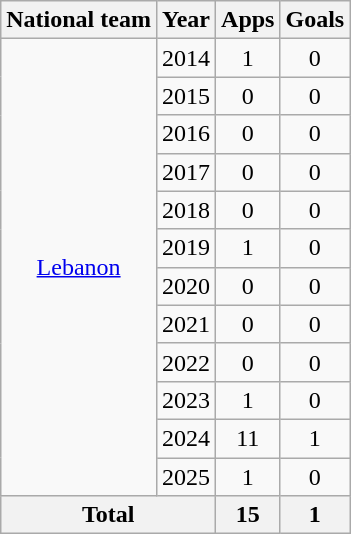<table class="wikitable" style="text-align:center">
<tr>
<th>National team</th>
<th>Year</th>
<th>Apps</th>
<th>Goals</th>
</tr>
<tr>
<td rowspan="12"><a href='#'>Lebanon</a></td>
<td>2014</td>
<td>1</td>
<td>0</td>
</tr>
<tr>
<td>2015</td>
<td>0</td>
<td>0</td>
</tr>
<tr>
<td>2016</td>
<td>0</td>
<td>0</td>
</tr>
<tr>
<td>2017</td>
<td>0</td>
<td>0</td>
</tr>
<tr>
<td>2018</td>
<td>0</td>
<td>0</td>
</tr>
<tr>
<td>2019</td>
<td>1</td>
<td>0</td>
</tr>
<tr>
<td>2020</td>
<td>0</td>
<td>0</td>
</tr>
<tr>
<td>2021</td>
<td>0</td>
<td>0</td>
</tr>
<tr>
<td>2022</td>
<td>0</td>
<td>0</td>
</tr>
<tr>
<td>2023</td>
<td>1</td>
<td>0</td>
</tr>
<tr>
<td>2024</td>
<td>11</td>
<td>1</td>
</tr>
<tr>
<td>2025</td>
<td>1</td>
<td>0</td>
</tr>
<tr>
<th colspan="2">Total</th>
<th>15</th>
<th>1</th>
</tr>
</table>
